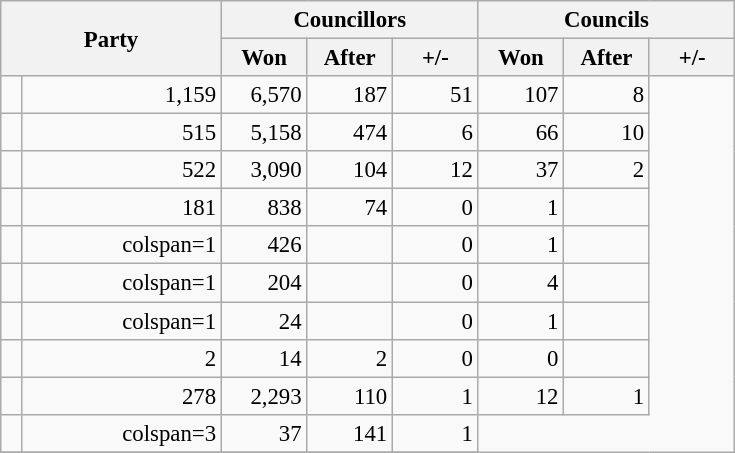<table id="results" class="wikitable" style="text-align:right; font-size:95%;">
<tr>
<th colspan="2" rowspan="2" style="width:140px;">Party</th>
<th colspan="3">Councillors</th>
<th colspan="3">Councils</th>
</tr>
<tr>
<th style="width:50px;">Won</th>
<th style="width:50px;">After</th>
<th style="width:50px;">+/-</th>
<th style="width:50px;">Won</th>
<th style="width:50px;">After</th>
<th style="width:50px;">+/-</th>
</tr>
<tr>
<td></td>
<td>1,159</td>
<td>6,570</td>
<td> 187</td>
<td>51</td>
<td>107</td>
<td> 8</td>
</tr>
<tr>
<td></td>
<td>515</td>
<td>5,158</td>
<td> 474</td>
<td>6</td>
<td>66</td>
<td> 10</td>
</tr>
<tr>
<td></td>
<td>522</td>
<td>3,090</td>
<td> 104</td>
<td>12</td>
<td>37</td>
<td> 2</td>
</tr>
<tr>
<td></td>
<td>181</td>
<td>838</td>
<td> 74</td>
<td>0</td>
<td>1</td>
<td></td>
</tr>
<tr>
<td></td>
<td>colspan=1 </td>
<td>426</td>
<td></td>
<td>0</td>
<td>1</td>
<td></td>
</tr>
<tr>
<td></td>
<td>colspan=1 </td>
<td>204</td>
<td></td>
<td>0</td>
<td>4</td>
<td></td>
</tr>
<tr>
<td></td>
<td>colspan=1 </td>
<td>24</td>
<td></td>
<td>0</td>
<td>1</td>
<td></td>
</tr>
<tr>
<td></td>
<td>2</td>
<td>14</td>
<td> 2</td>
<td>0</td>
<td>0</td>
<td></td>
</tr>
<tr>
<td></td>
<td>278</td>
<td>2,293</td>
<td> 110</td>
<td>1</td>
<td>12</td>
<td> 1</td>
</tr>
<tr>
<td></td>
<td>colspan=3 </td>
<td>37</td>
<td>141</td>
<td> 1</td>
</tr>
<tr>
</tr>
</table>
